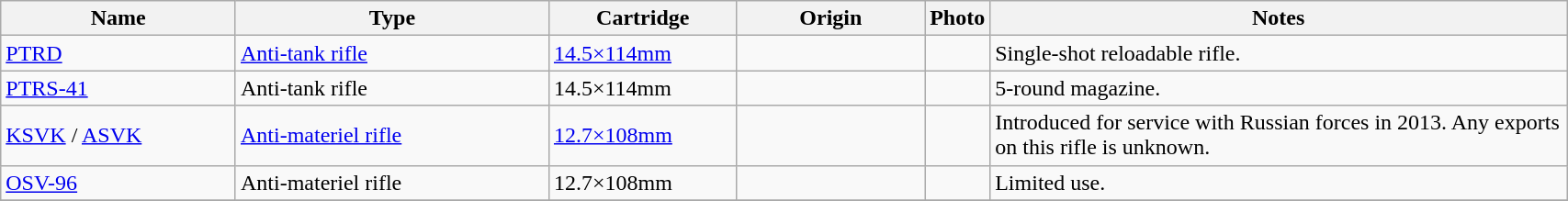<table class="wikitable" style="width:90%;">
<tr>
<th style="width:15%;">Name</th>
<th style="width:20%;">Type</th>
<th style="width:12%;">Cartridge</th>
<th style="width:12%;">Origin</th>
<th>Photo</th>
<th>Notes</th>
</tr>
<tr>
<td><a href='#'>PTRD</a></td>
<td><a href='#'>Anti-tank rifle</a></td>
<td><a href='#'>14.5×114mm</a></td>
<td></td>
<td></td>
<td>Single-shot reloadable rifle.</td>
</tr>
<tr>
<td><a href='#'>PTRS-41</a></td>
<td>Anti-tank rifle</td>
<td>14.5×114mm</td>
<td></td>
<td></td>
<td>5-round magazine.</td>
</tr>
<tr>
<td><a href='#'>KSVK</a> / <a href='#'>ASVK</a></td>
<td><a href='#'>Anti-materiel rifle</a></td>
<td><a href='#'>12.7×108mm</a></td>
<td></td>
<td></td>
<td>Introduced for service with Russian forces in 2013. Any exports on this rifle is unknown.</td>
</tr>
<tr>
<td><a href='#'>OSV-96</a></td>
<td>Anti-materiel rifle</td>
<td>12.7×108mm</td>
<td></td>
<td></td>
<td>Limited use.</td>
</tr>
<tr>
</tr>
</table>
